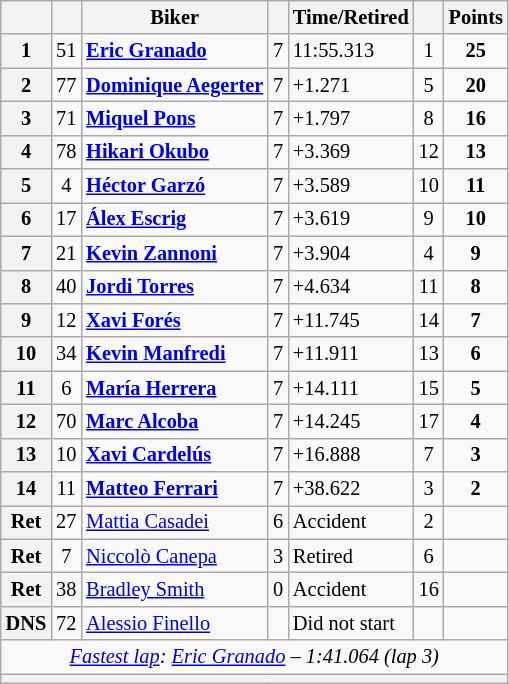<table class="wikitable sortable" style="font-size: 85%;">
<tr>
<th scope="col"></th>
<th scope="col"></th>
<th scope="col">Biker</th>
<th scope="col" class="unsortable"></th>
<th scope="col" class="unsortable">Time/Retired</th>
<th scope="col"></th>
<th scope="col">Points</th>
</tr>
<tr>
<th scope="row">1</th>
<td align="center">51</td>
<td> <strong><a href='#'>Eric Granado</a></strong></td>
<td>7</td>
<td>11:55.313</td>
<td align="center">1</td>
<td align="center"><strong>25</strong></td>
</tr>
<tr>
<th scope="row">2</th>
<td align="center">77</td>
<td> <strong><a href='#'>Dominique Aegerter</a></strong></td>
<td>7</td>
<td>+1.271</td>
<td align="center">5</td>
<td align="center"><strong>20</strong></td>
</tr>
<tr>
<th scope="row">3</th>
<td align="center">71</td>
<td> <strong><a href='#'>Miquel Pons</a></strong></td>
<td>7</td>
<td>+1.797</td>
<td align="center">8</td>
<td align="center"><strong>16</strong></td>
</tr>
<tr>
<th scope="row">4</th>
<td align="center">78</td>
<td> <strong><a href='#'>Hikari Okubo</a></strong></td>
<td>7</td>
<td>+3.369</td>
<td align="center">12</td>
<td align="center"><strong>13</strong></td>
</tr>
<tr>
<th scope="row">5</th>
<td align="center">4</td>
<td> <strong><a href='#'>Héctor Garzó</a></strong></td>
<td>7</td>
<td>+3.589</td>
<td align="center">10</td>
<td align="center"><strong>11</strong></td>
</tr>
<tr>
<th scope="row">6</th>
<td align="center">17</td>
<td> <strong><a href='#'>Álex Escrig</a></strong></td>
<td>7</td>
<td>+3.619</td>
<td align="center">9</td>
<td align="center"><strong>10</strong></td>
</tr>
<tr>
<th scope="row">7</th>
<td align="center">21</td>
<td> <strong><a href='#'>Kevin Zannoni</a></strong></td>
<td>7</td>
<td>+3.904</td>
<td align="center">4</td>
<td align="center"><strong>9</strong></td>
</tr>
<tr>
<th scope="row">8</th>
<td align="center">40</td>
<td> <strong><a href='#'>Jordi Torres</a></strong></td>
<td>7</td>
<td>+4.634</td>
<td align="center">11</td>
<td align="center"><strong>8</strong></td>
</tr>
<tr>
<th scope="row">9</th>
<td align="center">12</td>
<td> <strong><a href='#'>Xavi Forés</a></strong></td>
<td>7</td>
<td>+11.745</td>
<td align="center">14</td>
<td align="center"><strong>7</strong></td>
</tr>
<tr>
<th scope="row">10</th>
<td align="center">34</td>
<td> <strong><a href='#'>Kevin Manfredi</a></strong></td>
<td>7</td>
<td>+11.911</td>
<td align="center">13</td>
<td align="center"><strong>6</strong></td>
</tr>
<tr>
<th scope="row">11</th>
<td align="center">6</td>
<td> <strong><a href='#'>María Herrera</a></strong></td>
<td>7</td>
<td>+14.111</td>
<td align="center">15</td>
<td align="center"><strong>5</strong></td>
</tr>
<tr>
<th scope="row">12</th>
<td align="center">70</td>
<td> <strong><a href='#'>Marc Alcoba</a></strong></td>
<td>7</td>
<td>+14.245</td>
<td align="center">17</td>
<td align="center"><strong>4</strong></td>
</tr>
<tr>
<th scope="row">13</th>
<td align="center">10</td>
<td> <strong><a href='#'>Xavi Cardelús</a></strong></td>
<td>7</td>
<td>+16.888</td>
<td align="center">7</td>
<td align="center"><strong>3</strong></td>
</tr>
<tr>
<th scope="row">14</th>
<td align="center">11</td>
<td> <strong><a href='#'>Matteo Ferrari</a></strong></td>
<td>7</td>
<td>+38.622</td>
<td align="center">3</td>
<td align="center"><strong>2</strong></td>
</tr>
<tr>
<th scope="row">Ret</th>
<td align="center">27</td>
<td> <a href='#'>Mattia Casadei</a></td>
<td>6</td>
<td>Accident</td>
<td align="center">2</td>
<td></td>
</tr>
<tr>
<th scope="row">Ret</th>
<td align="center">7</td>
<td> <a href='#'>Niccolò Canepa</a></td>
<td>3</td>
<td>Retired</td>
<td align="center">6</td>
<td></td>
</tr>
<tr>
<th scope="row">Ret</th>
<td align="center">38</td>
<td> <a href='#'>Bradley Smith</a></td>
<td>0</td>
<td>Accident</td>
<td align="center">16</td>
<td align="center"></td>
</tr>
<tr>
<th scope="row">DNS</th>
<td align="center">72</td>
<td> <a href='#'>Alessio Finello</a></td>
<td></td>
<td>Did not start</td>
<td></td>
<td align="center"></td>
</tr>
<tr class="sortbottom">
<td colspan="7" style="text-align:center"><em><a href='#'>Fastest lap</a>:  <a href='#'>Eric Granado</a> – 1:41.064 (lap 3)</em></td>
</tr>
<tr>
<th colspan="7"></th>
</tr>
</table>
